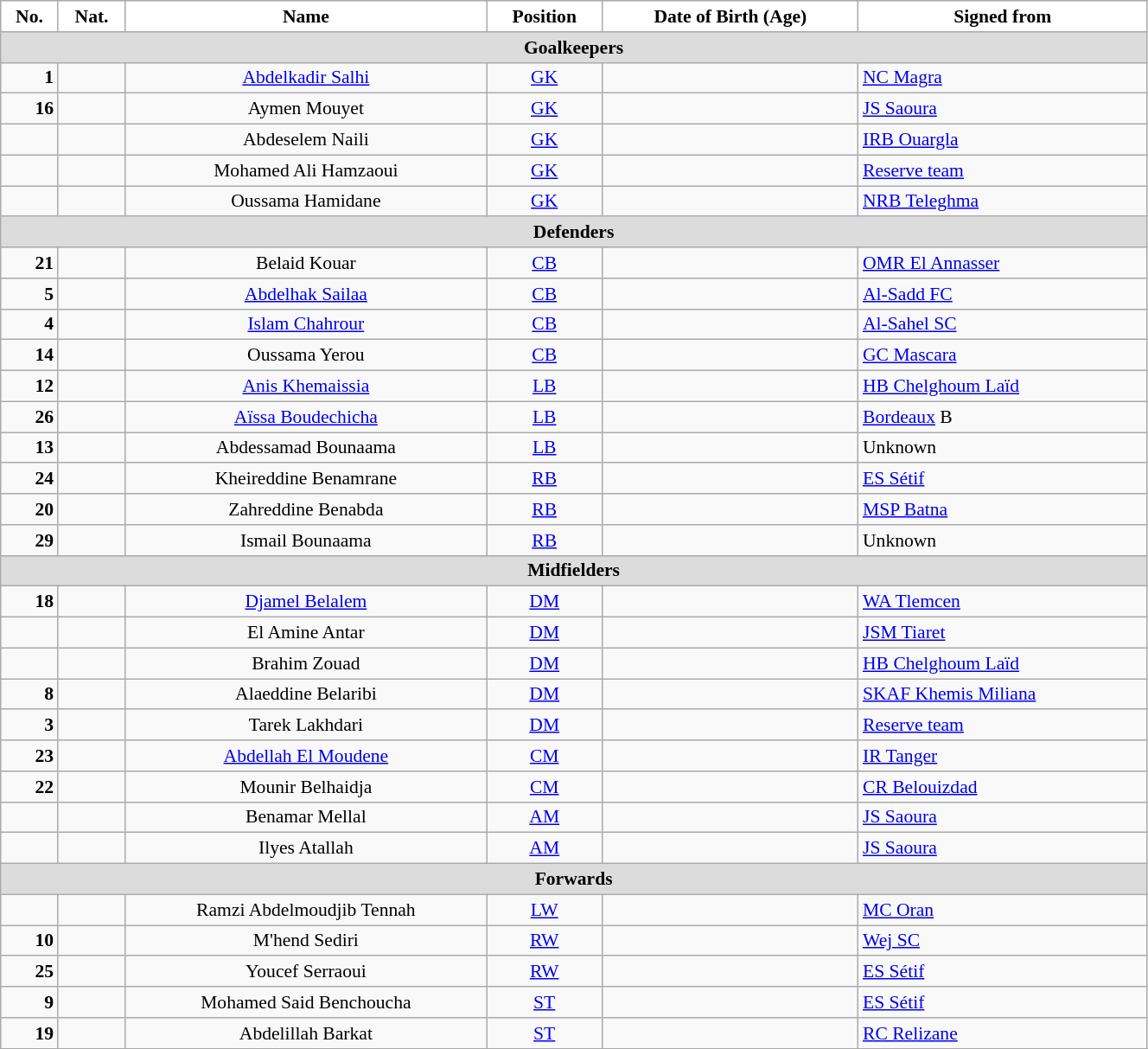<table class="wikitable" style="text-align:center; font-size:90%; width:70%">
<tr>
<th style="background:white; color:black; text-align:center;">No.</th>
<th style="background:white; color:black; text-align:center;">Nat.</th>
<th style="background:white; color:black; text-align:center;">Name</th>
<th style="background:white; color:black; text-align:center;">Position</th>
<th style="background:white; color:black; text-align:center;">Date of Birth (Age)</th>
<th style="background:white; color:black; text-align:center;">Signed from</th>
</tr>
<tr>
<th colspan=10 style="background:#DCDCDC; text-align:center;">Goalkeepers</th>
</tr>
<tr>
<td style="text-align:right"><strong>1</strong></td>
<td></td>
<td><a href='#'>Abdelkadir Salhi</a></td>
<td><a href='#'>GK</a></td>
<td></td>
<td style="text-align:left"> <a href='#'>NC Magra</a></td>
</tr>
<tr>
<td style="text-align:right"><strong>16</strong></td>
<td></td>
<td>Aymen Mouyet</td>
<td><a href='#'>GK</a></td>
<td></td>
<td style="text-align:left"> <a href='#'>JS Saoura</a></td>
</tr>
<tr>
<td></td>
<td></td>
<td>Abdeselem Naili</td>
<td><a href='#'>GK</a></td>
<td></td>
<td style="text-align:left"> <a href='#'>IRB Ouargla</a></td>
</tr>
<tr>
<td></td>
<td></td>
<td>Mohamed Ali Hamzaoui</td>
<td><a href='#'>GK</a></td>
<td></td>
<td style="text-align:left"> <a href='#'>Reserve team</a></td>
</tr>
<tr>
<td></td>
<td></td>
<td>Oussama Hamidane</td>
<td><a href='#'>GK</a></td>
<td></td>
<td style="text-align:left"> <a href='#'>NRB Teleghma</a></td>
</tr>
<tr>
<th colspan=10 style="background:#DCDCDC; text-align:center;">Defenders</th>
</tr>
<tr>
<td style="text-align:right"><strong>21</strong></td>
<td></td>
<td>Belaid Kouar</td>
<td><a href='#'>CB</a></td>
<td></td>
<td style="text-align:left"> <a href='#'>OMR El Annasser</a></td>
</tr>
<tr>
<td style="text-align:right"><strong>5</strong></td>
<td></td>
<td><a href='#'>Abdelhak Sailaa</a></td>
<td><a href='#'>CB</a></td>
<td></td>
<td style="text-align:left"> <a href='#'>Al-Sadd FC</a></td>
</tr>
<tr>
<td style="text-align:right"><strong>4</strong></td>
<td></td>
<td><a href='#'>Islam Chahrour</a></td>
<td><a href='#'>CB</a></td>
<td></td>
<td style="text-align:left"> <a href='#'>Al-Sahel SC</a></td>
</tr>
<tr>
<td style="text-align:right"><strong>14</strong></td>
<td></td>
<td>Oussama Yerou</td>
<td><a href='#'>CB</a></td>
<td></td>
<td style="text-align:left"> <a href='#'>GC Mascara</a></td>
</tr>
<tr>
<td style="text-align:right"><strong>12</strong></td>
<td></td>
<td><a href='#'>Anis Khemaissia</a></td>
<td><a href='#'>LB</a></td>
<td></td>
<td style="text-align:left"> <a href='#'>HB Chelghoum Laïd</a></td>
</tr>
<tr>
<td style="text-align:right"><strong>26</strong></td>
<td></td>
<td><a href='#'>Aïssa Boudechicha</a></td>
<td><a href='#'>LB</a></td>
<td></td>
<td style="text-align:left"> <a href='#'>Bordeaux</a> B</td>
</tr>
<tr>
<td style="text-align:right"><strong>13</strong></td>
<td></td>
<td>Abdessamad Bounaama</td>
<td><a href='#'>LB</a></td>
<td></td>
<td style="text-align:left"> Unknown</td>
</tr>
<tr>
<td style="text-align:right"><strong>24</strong></td>
<td></td>
<td>Kheireddine Benamrane</td>
<td><a href='#'>RB</a></td>
<td></td>
<td style="text-align:left"> <a href='#'>ES Sétif</a></td>
</tr>
<tr>
<td style="text-align:right"><strong>20</strong></td>
<td></td>
<td>Zahreddine Benabda</td>
<td><a href='#'>RB</a></td>
<td></td>
<td style="text-align:left"> <a href='#'>MSP Batna</a></td>
</tr>
<tr>
<td style="text-align:right"><strong>29</strong></td>
<td></td>
<td>Ismail Bounaama</td>
<td><a href='#'>RB</a></td>
<td></td>
<td style="text-align:left"> Unknown</td>
</tr>
<tr>
<th colspan=10 style="background:#DCDCDC; text-align:center;">Midfielders</th>
</tr>
<tr>
<td style="text-align:right"><strong>18</strong></td>
<td></td>
<td><a href='#'>Djamel Belalem</a></td>
<td><a href='#'>DM</a></td>
<td></td>
<td style="text-align:left"> <a href='#'>WA Tlemcen</a></td>
</tr>
<tr>
<td></td>
<td></td>
<td>El Amine Antar</td>
<td><a href='#'>DM</a></td>
<td></td>
<td style="text-align:left"> <a href='#'>JSM Tiaret</a></td>
</tr>
<tr>
<td></td>
<td></td>
<td>Brahim Zouad</td>
<td><a href='#'>DM</a></td>
<td></td>
<td style="text-align:left"> <a href='#'>HB Chelghoum Laïd</a></td>
</tr>
<tr>
<td style="text-align:right"><strong>8</strong></td>
<td></td>
<td>Alaeddine Belaribi</td>
<td><a href='#'>DM</a></td>
<td></td>
<td style="text-align:left"> <a href='#'>SKAF Khemis Miliana</a></td>
</tr>
<tr>
<td style="text-align:right"><strong>3</strong></td>
<td></td>
<td>Tarek Lakhdari</td>
<td><a href='#'>DM</a></td>
<td></td>
<td style="text-align:left"> <a href='#'>Reserve team</a></td>
</tr>
<tr>
<td style="text-align:right"><strong>23</strong></td>
<td></td>
<td><a href='#'>Abdellah El Moudene</a></td>
<td><a href='#'>CM</a></td>
<td></td>
<td style="text-align:left"> <a href='#'>IR Tanger</a></td>
</tr>
<tr>
<td style="text-align:right"><strong>22</strong></td>
<td></td>
<td>Mounir Belhaidja</td>
<td><a href='#'>CM</a></td>
<td></td>
<td style="text-align:left"> <a href='#'>CR Belouizdad</a></td>
</tr>
<tr>
<td></td>
<td></td>
<td>Benamar Mellal</td>
<td><a href='#'>AM</a></td>
<td></td>
<td style="text-align:left"> <a href='#'>JS Saoura</a></td>
</tr>
<tr>
<td></td>
<td></td>
<td>Ilyes Atallah</td>
<td><a href='#'>AM</a></td>
<td></td>
<td style="text-align:left"> <a href='#'>JS Saoura</a></td>
</tr>
<tr>
<th colspan=10 style="background:#DCDCDC; text-align:center;">Forwards</th>
</tr>
<tr>
<td></td>
<td></td>
<td>Ramzi Abdelmoudjib Tennah</td>
<td><a href='#'>LW</a></td>
<td></td>
<td style="text-align:left"> <a href='#'>MC Oran</a></td>
</tr>
<tr>
<td style="text-align:right"><strong>10</strong></td>
<td></td>
<td>M'hend Sediri</td>
<td><a href='#'>RW</a></td>
<td></td>
<td style="text-align:left"> <a href='#'>Wej SC</a></td>
</tr>
<tr>
<td style="text-align:right"><strong>25</strong></td>
<td></td>
<td>Youcef Serraoui</td>
<td><a href='#'>RW</a></td>
<td></td>
<td style="text-align:left"> <a href='#'>ES Sétif</a></td>
</tr>
<tr>
<td style="text-align:right"><strong>9</strong></td>
<td></td>
<td>Mohamed Said Benchoucha</td>
<td><a href='#'>ST</a></td>
<td></td>
<td style="text-align:left"> <a href='#'>ES Sétif</a></td>
</tr>
<tr>
<td style="text-align:right"><strong>19</strong></td>
<td></td>
<td>Abdelillah Barkat</td>
<td><a href='#'>ST</a></td>
<td></td>
<td style="text-align:left"> <a href='#'>RC Relizane</a></td>
</tr>
<tr>
</tr>
</table>
